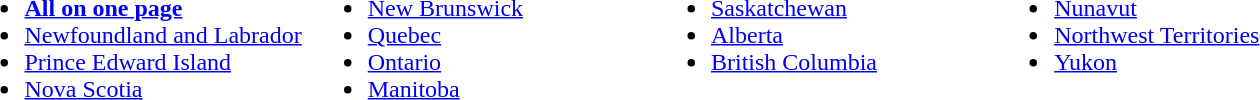<table>
<tr>
<td valign="top" width=25%><br><ul><li><strong><a href='#'>All on one page</a></strong></li><li><a href='#'>Newfoundland and Labrador</a></li><li><a href='#'>Prince Edward Island</a></li><li><a href='#'>Nova Scotia</a></li></ul></td>
<td valign="top" width=25%><br><ul><li><a href='#'>New Brunswick</a></li><li><a href='#'>Quebec</a></li><li><a href='#'>Ontario</a></li><li><a href='#'>Manitoba</a></li></ul></td>
<td valign="top" width=25%><br><ul><li><a href='#'>Saskatchewan</a></li><li><a href='#'>Alberta</a></li><li><a href='#'>British Columbia</a></li></ul></td>
<td valign="top" width=25%><br><ul><li><a href='#'>Nunavut</a></li><li><a href='#'>Northwest Territories</a></li><li><a href='#'>Yukon</a></li></ul></td>
</tr>
</table>
